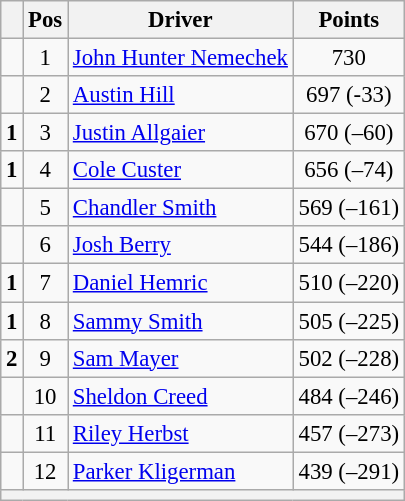<table class="wikitable" style="font-size: 95%;">
<tr>
<th></th>
<th>Pos</th>
<th>Driver</th>
<th>Points</th>
</tr>
<tr>
<td align="left"></td>
<td style="text-align:center;">1</td>
<td><a href='#'>John Hunter Nemechek</a></td>
<td style="text-align:center;">730</td>
</tr>
<tr>
<td align="left"></td>
<td style="text-align:center;">2</td>
<td><a href='#'>Austin Hill</a></td>
<td style="text-align:center;">697 (-33)</td>
</tr>
<tr>
<td align="left"> <strong>1</strong></td>
<td style="text-align:center;">3</td>
<td><a href='#'>Justin Allgaier</a></td>
<td style="text-align:center;">670 (–60)</td>
</tr>
<tr>
<td align="left"> <strong>1</strong></td>
<td style="text-align:center;">4</td>
<td><a href='#'>Cole Custer</a></td>
<td style="text-align:center;">656 (–74)</td>
</tr>
<tr>
<td align="left"></td>
<td style="text-align:center;">5</td>
<td><a href='#'>Chandler Smith</a></td>
<td style="text-align:center;">569 (–161)</td>
</tr>
<tr>
<td align="left"></td>
<td style="text-align:center;">6</td>
<td><a href='#'>Josh Berry</a></td>
<td style="text-align:center;">544 (–186)</td>
</tr>
<tr>
<td align="left"> <strong>1</strong></td>
<td style="text-align:center;">7</td>
<td><a href='#'>Daniel Hemric</a></td>
<td style="text-align:center;">510 (–220)</td>
</tr>
<tr>
<td align="left"> <strong>1</strong></td>
<td style="text-align:center;">8</td>
<td><a href='#'>Sammy Smith</a></td>
<td style="text-align:center;">505 (–225)</td>
</tr>
<tr>
<td align="left"> <strong>2</strong></td>
<td style="text-align:center;">9</td>
<td><a href='#'>Sam Mayer</a></td>
<td style="text-align:center;">502 (–228)</td>
</tr>
<tr>
<td align="left"></td>
<td style="text-align:center;">10</td>
<td><a href='#'>Sheldon Creed</a></td>
<td style="text-align:center;">484 (–246)</td>
</tr>
<tr>
<td align="left"></td>
<td style="text-align:center;">11</td>
<td><a href='#'>Riley Herbst</a></td>
<td style="text-align:center;">457 (–273)</td>
</tr>
<tr>
<td align="left"></td>
<td style="text-align:center;">12</td>
<td><a href='#'>Parker Kligerman</a></td>
<td style="text-align:center;">439 (–291)</td>
</tr>
<tr class="sortbottom">
<th colspan="9"></th>
</tr>
</table>
